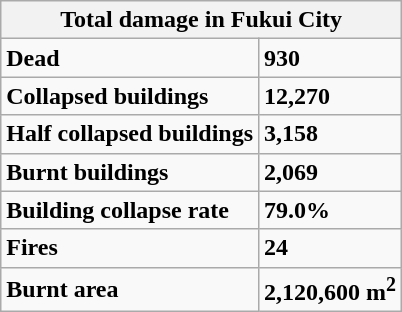<table class="wikitable">
<tr>
<th colspan="2">Total damage in Fukui City</th>
</tr>
<tr>
<td><strong>Dead</strong></td>
<td><strong>930</strong></td>
</tr>
<tr>
<td><strong>Collapsed buildings</strong></td>
<td><strong>12,270</strong></td>
</tr>
<tr>
<td><strong>Half collapsed buildings</strong></td>
<td><strong>3,158</strong></td>
</tr>
<tr>
<td><strong>Burnt buildings</strong></td>
<td><strong>2,069</strong></td>
</tr>
<tr>
<td><strong>Building collapse rate</strong></td>
<td><strong>79.0%</strong></td>
</tr>
<tr>
<td><strong>Fires</strong></td>
<td><strong>24</strong></td>
</tr>
<tr>
<td><strong>Burnt area</strong></td>
<td><strong>2,120,600 m<sup>2</sup></strong></td>
</tr>
</table>
